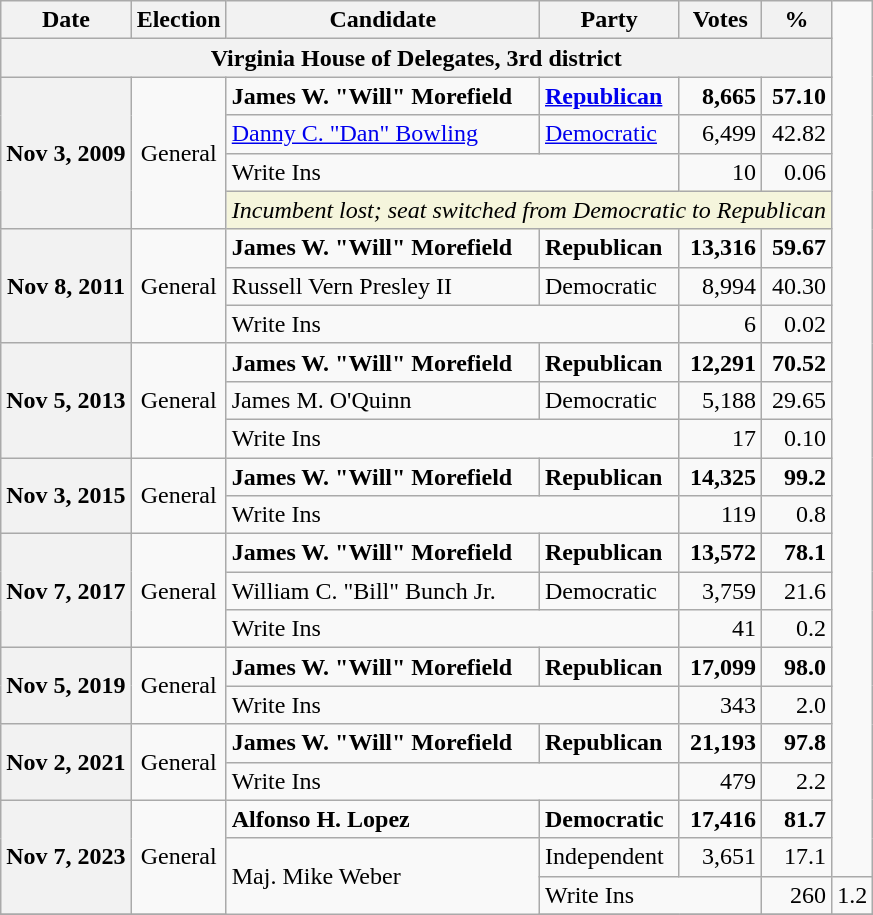<table class="wikitable">
<tr>
<th>Date</th>
<th>Election</th>
<th>Candidate</th>
<th>Party</th>
<th>Votes</th>
<th>%</th>
</tr>
<tr>
<th colspan="6">Virginia House of Delegates, 3rd district</th>
</tr>
<tr>
<th rowspan="4">Nov 3, 2009</th>
<td rowspan="4" align="center">General</td>
<td><strong>James W. "Will" Morefield</strong></td>
<td><strong><a href='#'>Republican</a></strong></td>
<td align="right"><strong>8,665</strong></td>
<td align="right"><strong>57.10</strong></td>
</tr>
<tr>
<td><a href='#'>Danny C. "Dan" Bowling</a></td>
<td><a href='#'>Democratic</a></td>
<td align="right">6,499</td>
<td align="right">42.82</td>
</tr>
<tr>
<td colspan="2">Write Ins</td>
<td align="right">10</td>
<td align="right">0.06</td>
</tr>
<tr>
<td colspan="4" style="background:Beige"><em>Incumbent lost; seat switched from Democratic to Republican</em></td>
</tr>
<tr>
<th rowspan="3">Nov 8, 2011</th>
<td rowspan="3" align="center">General</td>
<td><strong>James W. "Will" Morefield</strong></td>
<td><strong>Republican</strong></td>
<td align="right"><strong>13,316</strong></td>
<td align="right"><strong>59.67</strong></td>
</tr>
<tr>
<td>Russell Vern Presley II</td>
<td>Democratic</td>
<td align="right">8,994</td>
<td align="right">40.30</td>
</tr>
<tr>
<td colspan="2">Write Ins</td>
<td align="right">6</td>
<td align="right">0.02</td>
</tr>
<tr>
<th rowspan="3">Nov 5, 2013</th>
<td rowspan="3" align="center">General</td>
<td><strong>James W. "Will" Morefield</strong></td>
<td><strong>Republican</strong></td>
<td align="right"><strong>12,291</strong></td>
<td align="right"><strong>70.52</strong></td>
</tr>
<tr>
<td>James M. O'Quinn</td>
<td>Democratic</td>
<td align="right">5,188</td>
<td align="right">29.65</td>
</tr>
<tr>
<td colspan="2">Write Ins</td>
<td align="right">17</td>
<td align="right">0.10</td>
</tr>
<tr>
<th rowspan="2">Nov 3, 2015</th>
<td rowspan="2" align="center">General</td>
<td><strong>James W. "Will" Morefield</strong></td>
<td><strong>Republican</strong></td>
<td align="right"><strong>14,325</strong></td>
<td align="right"><strong>99.2</strong></td>
</tr>
<tr>
<td colspan="2">Write Ins</td>
<td align="right">119</td>
<td align="right">0.8</td>
</tr>
<tr>
<th rowspan="3">Nov 7, 2017</th>
<td rowspan="3" align="center">General</td>
<td><strong>James W. "Will" Morefield</strong></td>
<td><strong>Republican</strong></td>
<td align="right"><strong>13,572</strong></td>
<td align="right"><strong>78.1</strong></td>
</tr>
<tr>
<td>William C. "Bill" Bunch Jr.</td>
<td>Democratic</td>
<td align="right">3,759</td>
<td align="right">21.6</td>
</tr>
<tr>
<td colspan="2">Write Ins</td>
<td align="right">41</td>
<td align="right">0.2</td>
</tr>
<tr>
<th rowspan="2">Nov 5, 2019</th>
<td rowspan="2" align="center">General</td>
<td><strong>James W. "Will" Morefield</strong></td>
<td><strong>Republican</strong></td>
<td align="right"><strong>17,099</strong></td>
<td align="right"><strong>98.0</strong></td>
</tr>
<tr>
<td colspan="2">Write Ins</td>
<td align="right">343</td>
<td align="right">2.0</td>
</tr>
<tr>
<th rowspan="2">Nov 2, 2021</th>
<td rowspan="2" align="center">General</td>
<td><strong>James W. "Will" Morefield</strong></td>
<td><strong>Republican</strong></td>
<td align="right"><strong>21,193</strong></td>
<td align="right"><strong>97.8</strong></td>
</tr>
<tr>
<td colspan="2">Write Ins</td>
<td align="right">479</td>
<td align="right">2.2</td>
</tr>
<tr>
<th rowspan="3">Nov 7, 2023</th>
<td rowspan="3" align="center">General</td>
<td><strong>Alfonso H. Lopez</strong></td>
<td><strong>Democratic</strong></td>
<td align="right"><strong>17,416</strong></td>
<td align="right"><strong>81.7</strong></td>
</tr>
<tr>
<td rowspan="3">Maj. Mike Weber</td>
<td>Independent</td>
<td align="right">3,651</td>
<td align="right">17.1</td>
</tr>
<tr>
<td colspan="2">Write Ins</td>
<td align="right">260</td>
<td align="right">1.2</td>
</tr>
<tr>
</tr>
</table>
